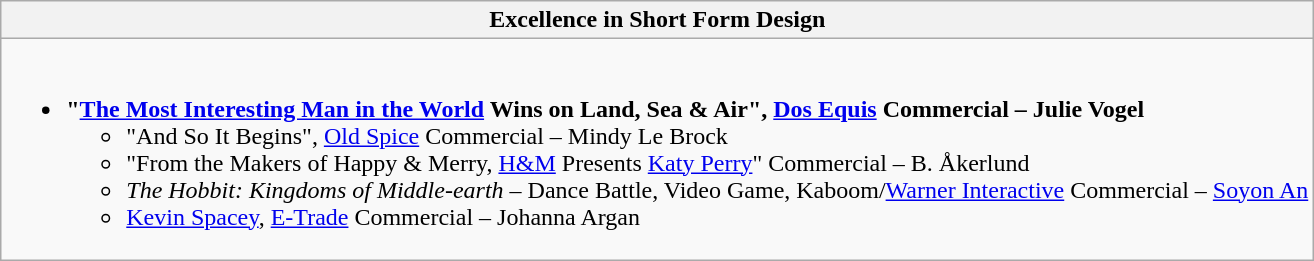<table class=wikitable style="width=100%">
<tr>
<th>Excellence in Short Form Design</th>
</tr>
<tr>
<td valign="top"><br><ul><li><strong> "<a href='#'>The Most Interesting Man in the World</a> Wins on Land, Sea & Air", <a href='#'>Dos Equis</a> Commercial – Julie Vogel</strong><ul><li>"And So It Begins", <a href='#'>Old Spice</a> Commercial – Mindy Le Brock</li><li>"From the Makers of Happy & Merry, <a href='#'>H&M</a> Presents <a href='#'>Katy Perry</a>" Commercial – B. Åkerlund</li><li><em>The Hobbit: Kingdoms of Middle-earth</em> – Dance Battle, Video Game, Kaboom/<a href='#'>Warner Interactive</a> Commercial – <a href='#'>Soyon An</a></li><li><a href='#'>Kevin Spacey</a>, <a href='#'>E-Trade</a> Commercial – Johanna Argan</li></ul></li></ul></td>
</tr>
</table>
